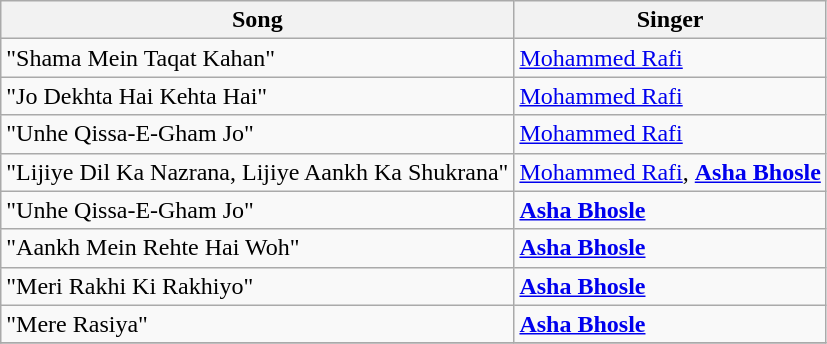<table class="wikitable">
<tr>
<th>Song</th>
<th>Singer</th>
</tr>
<tr>
<td>"Shama Mein Taqat Kahan"</td>
<td><a href='#'>Mohammed Rafi</a></td>
</tr>
<tr>
<td>"Jo Dekhta Hai Kehta Hai"</td>
<td><a href='#'>Mohammed Rafi</a></td>
</tr>
<tr>
<td>"Unhe Qissa-E-Gham Jo"</td>
<td><a href='#'>Mohammed Rafi</a></td>
</tr>
<tr>
<td>"Lijiye Dil Ka Nazrana, Lijiye Aankh Ka Shukrana"</td>
<td><a href='#'>Mohammed Rafi</a>, <strong><a href='#'>Asha Bhosle</a></strong></td>
</tr>
<tr>
<td>"Unhe Qissa-E-Gham Jo"</td>
<td><strong><a href='#'>Asha Bhosle</a></strong></td>
</tr>
<tr>
<td>"Aankh Mein Rehte Hai Woh"</td>
<td><strong><a href='#'>Asha Bhosle</a></strong></td>
</tr>
<tr>
<td>"Meri Rakhi Ki Rakhiyo"</td>
<td><strong><a href='#'>Asha Bhosle</a></strong></td>
</tr>
<tr>
<td>"Mere Rasiya"</td>
<td><strong><a href='#'>Asha Bhosle</a></strong></td>
</tr>
<tr>
</tr>
</table>
